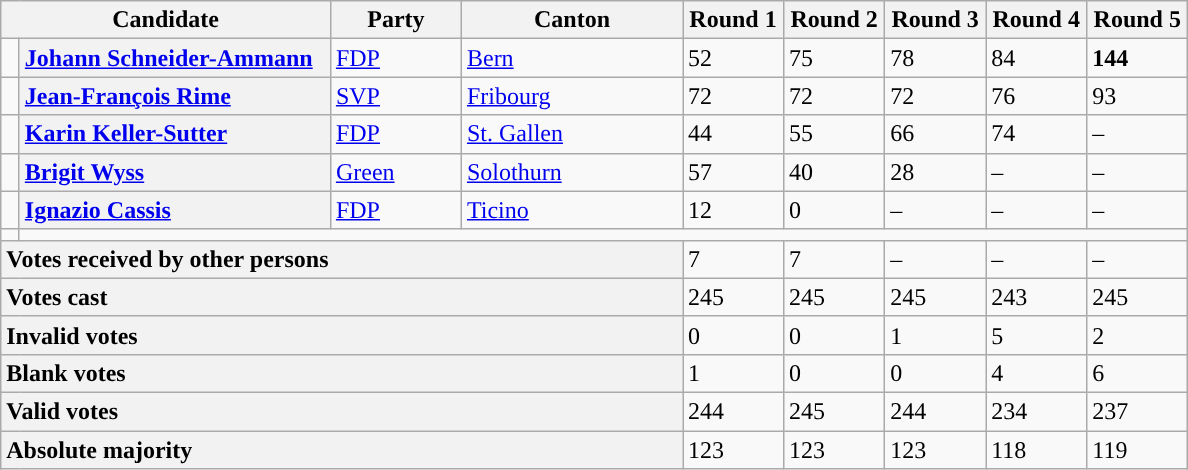<table class="wikitable">
<tr>
<th colspan=2>Candidate</th>
<th>Party</th>
<th>Canton</th>
<th>Round 1</th>
<th>Round 2</th>
<th>Round 3</th>
<th>Round 4</th>
<th>Round 5</th>
</tr>
<tr>
<td width=5px style="background-color: "></td>
<td style="width:200px; background:#f2f2f2;"><strong><a href='#'>Johann Schneider-Ammann</a></strong></td>
<td style="width:80px;"><a href='#'>FDP</a></td>
<td style="width:140px;"><a href='#'>Bern</a></td>
<td style="width:60px;">52</td>
<td style="width:60px;">75</td>
<td style="width:60px;">78</td>
<td style="width:60px;">84</td>
<td style="width:60px;"><strong>144</strong></td>
</tr>
<tr>
<td style="background-color: "></td>
<td style="background:#f2f2f2;"><strong><a href='#'>Jean-François Rime</a></strong></td>
<td><a href='#'>SVP</a></td>
<td><a href='#'>Fribourg</a></td>
<td>72</td>
<td>72</td>
<td>72</td>
<td>76</td>
<td>93</td>
</tr>
<tr>
<td style="background-color: "></td>
<td style="background:#f2f2f2;"><strong><a href='#'>Karin Keller-Sutter</a></strong></td>
<td><a href='#'>FDP</a></td>
<td><a href='#'>St. Gallen</a></td>
<td>44</td>
<td>55</td>
<td>66</td>
<td>74</td>
<td>–</td>
</tr>
<tr>
<td style="background-color: "></td>
<td style="background:#f2f2f2;"><strong><a href='#'>Brigit Wyss</a></strong></td>
<td><a href='#'>Green</a></td>
<td><a href='#'>Solothurn</a></td>
<td>57</td>
<td>40</td>
<td>28</td>
<td>–</td>
<td>–</td>
</tr>
<tr>
<td style="background-color: "></td>
<td style="background:#f2f2f2;"><strong><a href='#'>Ignazio Cassis</a></strong></td>
<td><a href='#'>FDP</a></td>
<td><a href='#'>Ticino</a></td>
<td>12</td>
<td>0</td>
<td>–</td>
<td>–</td>
<td>–</td>
</tr>
<tr>
<td></td>
</tr>
<tr>
<td colspan="4" style="background:#f2f2f2;"><strong>Votes received by other persons</strong></td>
<td>7</td>
<td>7</td>
<td>–</td>
<td>–</td>
<td>–</td>
</tr>
<tr>
<td colspan="4" style="background:#f2f2f2;"><strong>Votes cast</strong></td>
<td>245</td>
<td>245</td>
<td>245</td>
<td>243</td>
<td>245</td>
</tr>
<tr>
<td colspan="4" style="background:#f2f2f2;"><strong>Invalid votes</strong></td>
<td>0</td>
<td>0</td>
<td>1</td>
<td>5</td>
<td>2</td>
</tr>
<tr>
<td colspan="4" style="background:#f2f2f2;"><strong>Blank votes</strong></td>
<td>1</td>
<td>0</td>
<td>0</td>
<td>4</td>
<td>6</td>
</tr>
<tr>
<td colspan="4" style="background:#f2f2f2;"><strong>Valid votes</strong></td>
<td>244</td>
<td>245</td>
<td>244</td>
<td>234</td>
<td>237</td>
</tr>
<tr>
<td colspan="4" style="background:#f2f2f2;"><strong>Absolute majority</strong></td>
<td>123</td>
<td>123</td>
<td>123</td>
<td>118</td>
<td>119</td>
</tr>
</table>
